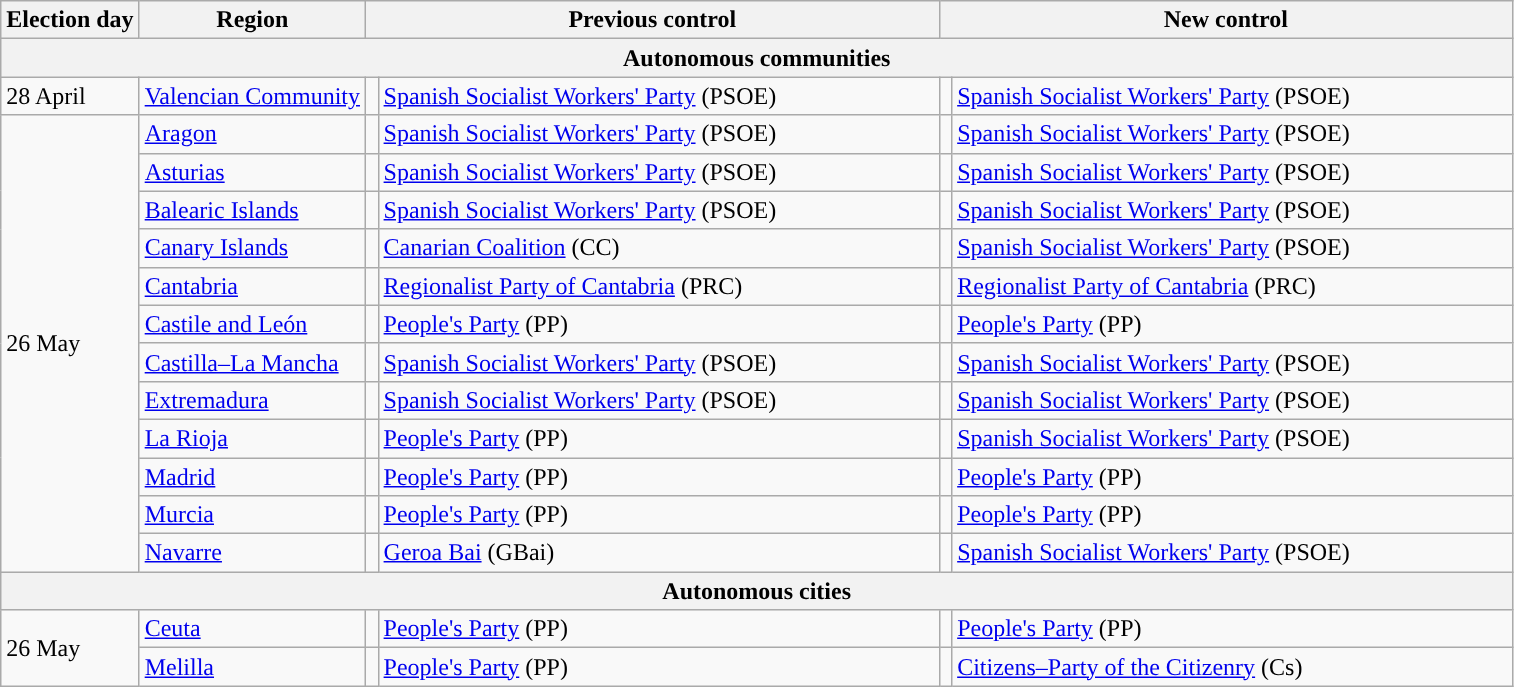<table class="wikitable">
<tr>
<th>Election day</th>
<th>Region</th>
<th colspan="2" style="width:375px;">Previous control</th>
<th colspan="2" style="width:375px;">New control</th>
</tr>
<tr>
<th colspan="6">Autonomous communities</th>
</tr>
<tr>
<td>28 April</td>
<td><a href='#'>Valencian Community</a></td>
<td width="1" style="color:inherit;background:"></td>
<td><a href='#'>Spanish Socialist Workers' Party</a> (PSOE)</td>
<td width="1" style="color:inherit;background:"></td>
<td><a href='#'>Spanish Socialist Workers' Party</a> (PSOE)</td>
</tr>
<tr>
<td rowspan="12">26 May</td>
<td><a href='#'>Aragon</a></td>
<td style="color:inherit;background:"></td>
<td><a href='#'>Spanish Socialist Workers' Party</a> (PSOE)</td>
<td style="color:inherit;background:"></td>
<td><a href='#'>Spanish Socialist Workers' Party</a> (PSOE)</td>
</tr>
<tr>
<td><a href='#'>Asturias</a></td>
<td style="color:inherit;background:"></td>
<td><a href='#'>Spanish Socialist Workers' Party</a> (PSOE)</td>
<td style="color:inherit;background:"></td>
<td><a href='#'>Spanish Socialist Workers' Party</a> (PSOE)</td>
</tr>
<tr>
<td><a href='#'>Balearic Islands</a></td>
<td style="color:inherit;background:"></td>
<td><a href='#'>Spanish Socialist Workers' Party</a> (PSOE)</td>
<td style="color:inherit;background:"></td>
<td><a href='#'>Spanish Socialist Workers' Party</a> (PSOE)</td>
</tr>
<tr>
<td><a href='#'>Canary Islands</a></td>
<td style="color:inherit;background:"></td>
<td><a href='#'>Canarian Coalition</a> (CC)</td>
<td style="color:inherit;background:"></td>
<td><a href='#'>Spanish Socialist Workers' Party</a> (PSOE)</td>
</tr>
<tr>
<td><a href='#'>Cantabria</a></td>
<td style="color:inherit;background:"></td>
<td><a href='#'>Regionalist Party of Cantabria</a> (PRC)</td>
<td style="color:inherit;background:"></td>
<td><a href='#'>Regionalist Party of Cantabria</a> (PRC)</td>
</tr>
<tr>
<td><a href='#'>Castile and León</a></td>
<td style="color:inherit;background:"></td>
<td><a href='#'>People's Party</a> (PP)</td>
<td style="color:inherit;background:"></td>
<td><a href='#'>People's Party</a> (PP)</td>
</tr>
<tr>
<td><a href='#'>Castilla–La Mancha</a></td>
<td style="color:inherit;background:"></td>
<td><a href='#'>Spanish Socialist Workers' Party</a> (PSOE)</td>
<td style="color:inherit;background:"></td>
<td><a href='#'>Spanish Socialist Workers' Party</a> (PSOE)</td>
</tr>
<tr>
<td><a href='#'>Extremadura</a></td>
<td style="color:inherit;background:"></td>
<td><a href='#'>Spanish Socialist Workers' Party</a> (PSOE)</td>
<td style="color:inherit;background:"></td>
<td><a href='#'>Spanish Socialist Workers' Party</a> (PSOE)</td>
</tr>
<tr>
<td><a href='#'>La Rioja</a></td>
<td style="color:inherit;background:"></td>
<td><a href='#'>People's Party</a> (PP)</td>
<td style="color:inherit;background:"></td>
<td><a href='#'>Spanish Socialist Workers' Party</a> (PSOE)</td>
</tr>
<tr>
<td><a href='#'>Madrid</a></td>
<td style="color:inherit;background:"></td>
<td><a href='#'>People's Party</a> (PP)</td>
<td style="color:inherit;background:"></td>
<td><a href='#'>People's Party</a> (PP)</td>
</tr>
<tr>
<td><a href='#'>Murcia</a></td>
<td style="color:inherit;background:"></td>
<td><a href='#'>People's Party</a> (PP)</td>
<td style="color:inherit;background:"></td>
<td><a href='#'>People's Party</a> (PP)</td>
</tr>
<tr>
<td><a href='#'>Navarre</a></td>
<td style="color:inherit;background:"></td>
<td><a href='#'>Geroa Bai</a> (GBai)</td>
<td style="color:inherit;background:"></td>
<td><a href='#'>Spanish Socialist Workers' Party</a> (PSOE)</td>
</tr>
<tr>
<th colspan="6">Autonomous cities</th>
</tr>
<tr>
<td rowspan="2">26 May</td>
<td><a href='#'>Ceuta</a></td>
<td style="color:inherit;background:"></td>
<td><a href='#'>People's Party</a> (PP)</td>
<td style="color:inherit;background:"></td>
<td><a href='#'>People's Party</a> (PP)</td>
</tr>
<tr>
<td><a href='#'>Melilla</a></td>
<td style="color:inherit;background:"></td>
<td><a href='#'>People's Party</a> (PP)</td>
<td style="color:inherit;background:"></td>
<td><a href='#'>Citizens–Party of the Citizenry</a> (Cs)</td>
</tr>
</table>
